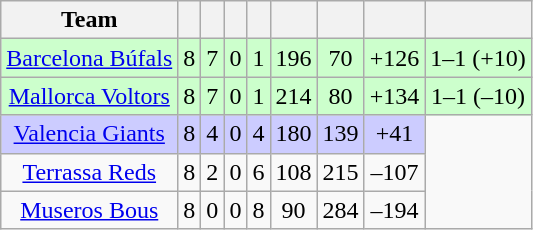<table class="wikitable sortable" style="text-align: center;">
<tr>
<th>Team</th>
<th></th>
<th></th>
<th></th>
<th></th>
<th></th>
<th></th>
<th></th>
<th></th>
</tr>
<tr ! style="background:#cfc;">
<td><a href='#'>Barcelona Búfals</a></td>
<td>8</td>
<td>7</td>
<td>0</td>
<td>1</td>
<td>196</td>
<td>70</td>
<td>+126</td>
<td>1–1 (+10)</td>
</tr>
<tr ! style="background:#cfc;">
<td><a href='#'>Mallorca Voltors</a></td>
<td>8</td>
<td>7</td>
<td>0</td>
<td>1</td>
<td>214</td>
<td>80</td>
<td>+134</td>
<td>1–1 (–10)</td>
</tr>
<tr ! style="background:#ccccff;">
<td><a href='#'>Valencia Giants</a></td>
<td>8</td>
<td>4</td>
<td>0</td>
<td>4</td>
<td>180</td>
<td>139</td>
<td>+41</td>
</tr>
<tr>
<td><a href='#'>Terrassa Reds</a></td>
<td>8</td>
<td>2</td>
<td>0</td>
<td>6</td>
<td>108</td>
<td>215</td>
<td>–107</td>
</tr>
<tr>
<td><a href='#'>Museros Bous</a></td>
<td>8</td>
<td>0</td>
<td>0</td>
<td>8</td>
<td>90</td>
<td>284</td>
<td>–194</td>
</tr>
</table>
